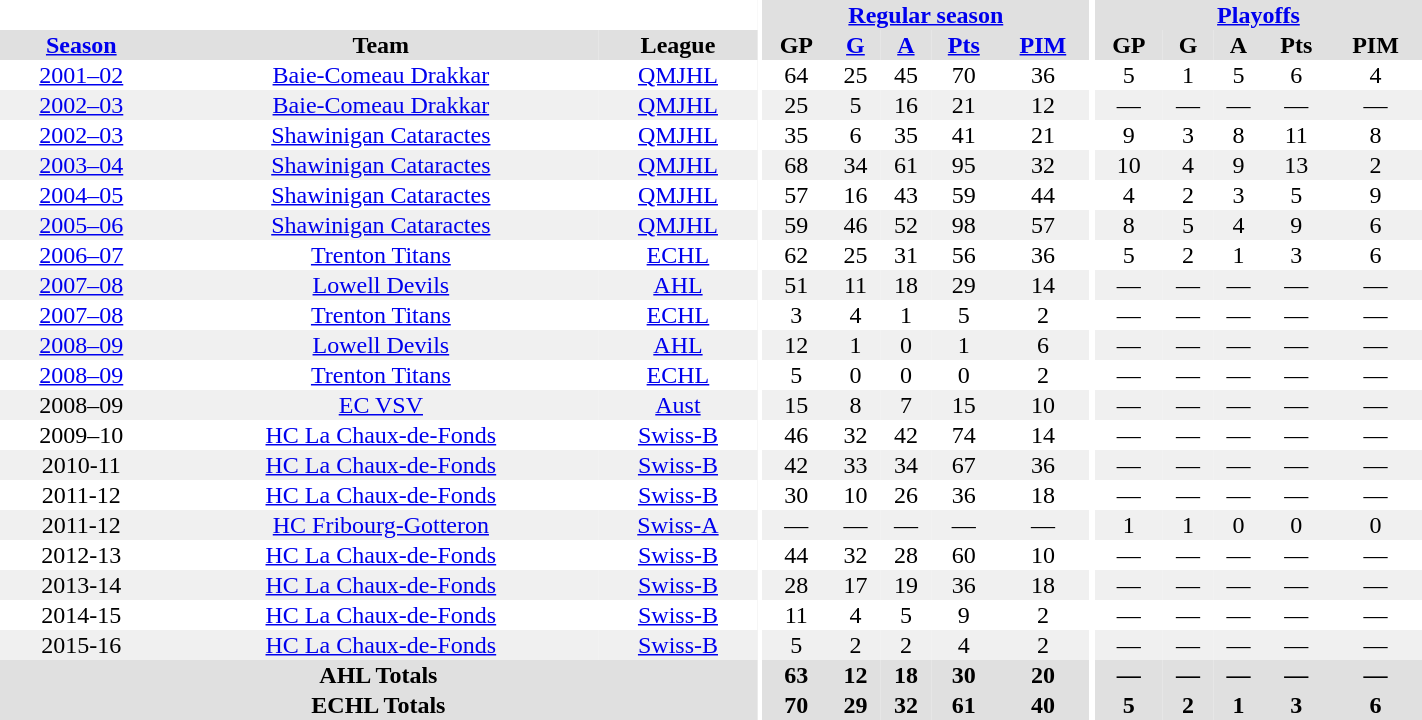<table border="0" cellpadding="1" cellspacing="0" style="text-align:center; width:75%">
<tr bgcolor="#e0e0e0">
<th colspan="3" bgcolor="#ffffff"></th>
<th rowspan="99" bgcolor="#ffffff"></th>
<th colspan="5"><a href='#'>Regular season</a></th>
<th rowspan="99" bgcolor="#ffffff"></th>
<th colspan="5"><a href='#'>Playoffs</a></th>
</tr>
<tr bgcolor="#e0e0e0">
<th><a href='#'>Season</a></th>
<th>Team</th>
<th>League</th>
<th>GP</th>
<th><a href='#'>G</a></th>
<th><a href='#'>A</a></th>
<th><a href='#'>Pts</a></th>
<th><a href='#'>PIM</a></th>
<th>GP</th>
<th>G</th>
<th>A</th>
<th>Pts</th>
<th>PIM</th>
</tr>
<tr ALIGN="center">
<td><a href='#'>2001–02</a></td>
<td><a href='#'>Baie-Comeau Drakkar</a></td>
<td><a href='#'>QMJHL</a></td>
<td>64</td>
<td>25</td>
<td>45</td>
<td>70</td>
<td>36</td>
<td>5</td>
<td>1</td>
<td>5</td>
<td>6</td>
<td>4</td>
</tr>
<tr ALIGN="center" bgcolor="#f0f0f0">
<td><a href='#'>2002–03</a></td>
<td><a href='#'>Baie-Comeau Drakkar</a></td>
<td><a href='#'>QMJHL</a></td>
<td>25</td>
<td>5</td>
<td>16</td>
<td>21</td>
<td>12</td>
<td>—</td>
<td>—</td>
<td>—</td>
<td>—</td>
<td>—</td>
</tr>
<tr ALIGN="center">
<td><a href='#'>2002–03</a></td>
<td><a href='#'>Shawinigan Cataractes</a></td>
<td><a href='#'>QMJHL</a></td>
<td>35</td>
<td>6</td>
<td>35</td>
<td>41</td>
<td>21</td>
<td>9</td>
<td>3</td>
<td>8</td>
<td>11</td>
<td>8</td>
</tr>
<tr ALIGN="center" bgcolor="#f0f0f0">
<td><a href='#'>2003–04</a></td>
<td><a href='#'>Shawinigan Cataractes</a></td>
<td><a href='#'>QMJHL</a></td>
<td>68</td>
<td>34</td>
<td>61</td>
<td>95</td>
<td>32</td>
<td>10</td>
<td>4</td>
<td>9</td>
<td>13</td>
<td>2</td>
</tr>
<tr ALIGN="center">
<td><a href='#'>2004–05</a></td>
<td><a href='#'>Shawinigan Cataractes</a></td>
<td><a href='#'>QMJHL</a></td>
<td>57</td>
<td>16</td>
<td>43</td>
<td>59</td>
<td>44</td>
<td>4</td>
<td>2</td>
<td>3</td>
<td>5</td>
<td>9</td>
</tr>
<tr ALIGN="center" bgcolor="#f0f0f0">
<td><a href='#'>2005–06</a></td>
<td><a href='#'>Shawinigan Cataractes</a></td>
<td><a href='#'>QMJHL</a></td>
<td>59</td>
<td>46</td>
<td>52</td>
<td>98</td>
<td>57</td>
<td>8</td>
<td>5</td>
<td>4</td>
<td>9</td>
<td>6</td>
</tr>
<tr ALIGN="center">
<td><a href='#'>2006–07</a></td>
<td><a href='#'>Trenton Titans</a></td>
<td><a href='#'>ECHL</a></td>
<td>62</td>
<td>25</td>
<td>31</td>
<td>56</td>
<td>36</td>
<td>5</td>
<td>2</td>
<td>1</td>
<td>3</td>
<td>6</td>
</tr>
<tr ALIGN="center" bgcolor="#f0f0f0">
<td><a href='#'>2007–08</a></td>
<td><a href='#'>Lowell Devils</a></td>
<td><a href='#'>AHL</a></td>
<td>51</td>
<td>11</td>
<td>18</td>
<td>29</td>
<td>14</td>
<td>—</td>
<td>—</td>
<td>—</td>
<td>—</td>
<td>—</td>
</tr>
<tr ALIGN="center">
<td><a href='#'>2007–08</a></td>
<td><a href='#'>Trenton Titans</a></td>
<td><a href='#'>ECHL</a></td>
<td>3</td>
<td>4</td>
<td>1</td>
<td>5</td>
<td>2</td>
<td>—</td>
<td>—</td>
<td>—</td>
<td>—</td>
<td>—</td>
</tr>
<tr ALIGN="center" bgcolor="#f0f0f0">
<td><a href='#'>2008–09</a></td>
<td><a href='#'>Lowell Devils</a></td>
<td><a href='#'>AHL</a></td>
<td>12</td>
<td>1</td>
<td>0</td>
<td>1</td>
<td>6</td>
<td>—</td>
<td>—</td>
<td>—</td>
<td>—</td>
<td>—</td>
</tr>
<tr ALIGN="center">
<td><a href='#'>2008–09</a></td>
<td><a href='#'>Trenton Titans</a></td>
<td><a href='#'>ECHL</a></td>
<td>5</td>
<td>0</td>
<td>0</td>
<td>0</td>
<td>2</td>
<td>—</td>
<td>—</td>
<td>—</td>
<td>—</td>
<td>—</td>
</tr>
<tr ALIGN="center" bgcolor="#f0f0f0">
<td>2008–09</td>
<td><a href='#'>EC VSV</a></td>
<td><a href='#'>Aust</a></td>
<td>15</td>
<td>8</td>
<td>7</td>
<td>15</td>
<td>10</td>
<td>—</td>
<td>—</td>
<td>—</td>
<td>—</td>
<td>—</td>
</tr>
<tr ALIGN="center">
<td>2009–10</td>
<td><a href='#'>HC La Chaux-de-Fonds</a></td>
<td><a href='#'>Swiss-B</a></td>
<td>46</td>
<td>32</td>
<td>42</td>
<td>74</td>
<td>14</td>
<td>—</td>
<td>—</td>
<td>—</td>
<td>—</td>
<td>—</td>
</tr>
<tr ALIGN="center" bgcolor="#f0f0f0">
<td>2010-11</td>
<td><a href='#'>HC La Chaux-de-Fonds</a></td>
<td><a href='#'>Swiss-B</a></td>
<td>42</td>
<td>33</td>
<td>34</td>
<td>67</td>
<td>36</td>
<td>—</td>
<td>—</td>
<td>—</td>
<td>—</td>
<td>—</td>
</tr>
<tr ALIGN="center">
<td>2011-12</td>
<td><a href='#'>HC La Chaux-de-Fonds</a></td>
<td><a href='#'>Swiss-B</a></td>
<td>30</td>
<td>10</td>
<td>26</td>
<td>36</td>
<td>18</td>
<td>—</td>
<td>—</td>
<td>—</td>
<td>—</td>
<td>—</td>
</tr>
<tr ALIGN="center" bgcolor="#f0f0f0">
<td>2011-12</td>
<td><a href='#'>HC Fribourg-Gotteron</a></td>
<td><a href='#'>Swiss-A</a></td>
<td>—</td>
<td>—</td>
<td>—</td>
<td>—</td>
<td>—</td>
<td>1</td>
<td>1</td>
<td>0</td>
<td>0</td>
<td>0</td>
</tr>
<tr ALIGN="center">
<td>2012-13</td>
<td><a href='#'>HC La Chaux-de-Fonds</a></td>
<td><a href='#'>Swiss-B</a></td>
<td>44</td>
<td>32</td>
<td>28</td>
<td>60</td>
<td>10</td>
<td>—</td>
<td>—</td>
<td>—</td>
<td>—</td>
<td>—</td>
</tr>
<tr ALIGN="center" bgcolor="#f0f0f0">
<td>2013-14</td>
<td><a href='#'>HC La Chaux-de-Fonds</a></td>
<td><a href='#'>Swiss-B</a></td>
<td>28</td>
<td>17</td>
<td>19</td>
<td>36</td>
<td>18</td>
<td>—</td>
<td>—</td>
<td>—</td>
<td>—</td>
<td>—</td>
</tr>
<tr ALIGN="center">
<td>2014-15</td>
<td><a href='#'>HC La Chaux-de-Fonds</a></td>
<td><a href='#'>Swiss-B</a></td>
<td>11</td>
<td>4</td>
<td>5</td>
<td>9</td>
<td>2</td>
<td>—</td>
<td>—</td>
<td>—</td>
<td>—</td>
<td>—</td>
</tr>
<tr ALIGN="center" bgcolor="#f0f0f0">
<td>2015-16</td>
<td><a href='#'>HC La Chaux-de-Fonds</a></td>
<td><a href='#'>Swiss-B</a></td>
<td>5</td>
<td>2</td>
<td>2</td>
<td>4</td>
<td>2</td>
<td>—</td>
<td>—</td>
<td>—</td>
<td>—</td>
<td>—</td>
</tr>
<tr bgcolor="#e0e0e0">
<th colspan="3">AHL Totals</th>
<th>63</th>
<th>12</th>
<th>18</th>
<th>30</th>
<th>20</th>
<th>—</th>
<th>—</th>
<th>—</th>
<th>—</th>
<th>—</th>
</tr>
<tr bgcolor="#e0e0e0">
<th colspan="3">ECHL Totals</th>
<th>70</th>
<th>29</th>
<th>32</th>
<th>61</th>
<th>40</th>
<th>5</th>
<th>2</th>
<th>1</th>
<th>3</th>
<th>6</th>
</tr>
</table>
